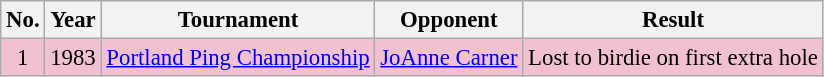<table class="wikitable" style="font-size:95%;">
<tr>
<th>No.</th>
<th>Year</th>
<th>Tournament</th>
<th>Opponent</th>
<th>Result</th>
</tr>
<tr style="background:#F2C1D1;">
<td align=center>1</td>
<td>1983</td>
<td><a href='#'>Portland Ping Championship</a></td>
<td> <a href='#'>JoAnne Carner</a></td>
<td>Lost to birdie on first extra hole</td>
</tr>
</table>
